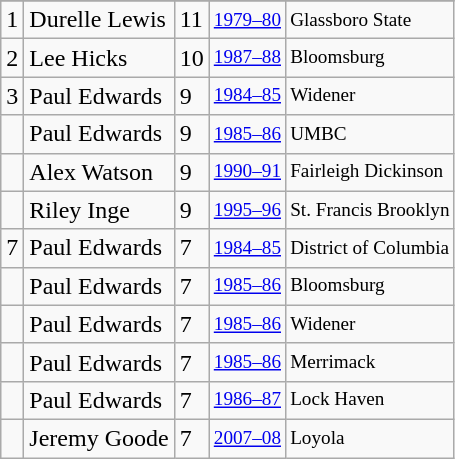<table class="wikitable">
<tr>
</tr>
<tr>
<td>1</td>
<td>Durelle Lewis</td>
<td>11</td>
<td style="font-size:80%;"><a href='#'>1979–80</a></td>
<td style="font-size:80%;">Glassboro State</td>
</tr>
<tr>
<td>2</td>
<td>Lee Hicks</td>
<td>10</td>
<td style="font-size:80%;"><a href='#'>1987–88</a></td>
<td style="font-size:80%;">Bloomsburg</td>
</tr>
<tr>
<td>3</td>
<td>Paul Edwards</td>
<td>9</td>
<td style="font-size:80%;"><a href='#'>1984–85</a></td>
<td style="font-size:80%;">Widener</td>
</tr>
<tr>
<td></td>
<td>Paul Edwards</td>
<td>9</td>
<td style="font-size:80%;"><a href='#'>1985–86</a></td>
<td style="font-size:80%;">UMBC</td>
</tr>
<tr>
<td></td>
<td>Alex Watson</td>
<td>9</td>
<td style="font-size:80%;"><a href='#'>1990–91</a></td>
<td style="font-size:80%;">Fairleigh Dickinson</td>
</tr>
<tr>
<td></td>
<td>Riley Inge</td>
<td>9</td>
<td style="font-size:80%;"><a href='#'>1995–96</a></td>
<td style="font-size:80%;">St. Francis Brooklyn</td>
</tr>
<tr>
<td>7</td>
<td>Paul Edwards</td>
<td>7</td>
<td style="font-size:80%;"><a href='#'>1984–85</a></td>
<td style="font-size:80%;">District of Columbia</td>
</tr>
<tr>
<td></td>
<td>Paul Edwards</td>
<td>7</td>
<td style="font-size:80%;"><a href='#'>1985–86</a></td>
<td style="font-size:80%;">Bloomsburg</td>
</tr>
<tr>
<td></td>
<td>Paul Edwards</td>
<td>7</td>
<td style="font-size:80%;"><a href='#'>1985–86</a></td>
<td style="font-size:80%;">Widener</td>
</tr>
<tr>
<td></td>
<td>Paul Edwards</td>
<td>7</td>
<td style="font-size:80%;"><a href='#'>1985–86</a></td>
<td style="font-size:80%;">Merrimack</td>
</tr>
<tr>
<td></td>
<td>Paul Edwards</td>
<td>7</td>
<td style="font-size:80%;"><a href='#'>1986–87</a></td>
<td style="font-size:80%;">Lock Haven</td>
</tr>
<tr>
<td></td>
<td>Jeremy Goode</td>
<td>7</td>
<td style="font-size:80%;"><a href='#'>2007–08</a></td>
<td style="font-size:80%;">Loyola</td>
</tr>
</table>
